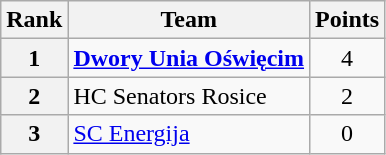<table class="wikitable" style="text-align: center;">
<tr>
<th>Rank</th>
<th>Team</th>
<th>Points</th>
</tr>
<tr>
<th>1</th>
<td style="text-align: left;"> <strong><a href='#'>Dwory Unia Oświęcim</a></strong></td>
<td>4</td>
</tr>
<tr>
<th>2</th>
<td style="text-align: left;"> HC Senators Rosice</td>
<td>2</td>
</tr>
<tr>
<th>3</th>
<td style="text-align: left;"> <a href='#'>SC Energija</a></td>
<td>0</td>
</tr>
</table>
